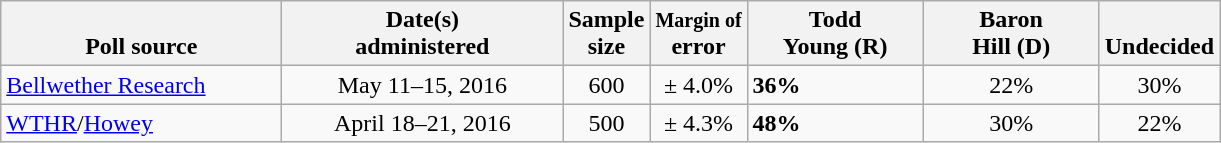<table class="wikitable">
<tr valign= bottom>
<th style="width:180px;">Poll source</th>
<th style="width:180px;">Date(s)<br>administered</th>
<th class=small>Sample<br>size</th>
<th class=small><small>Margin of</small><br>error</th>
<th style="width:110px;">Todd<br>Young (R)</th>
<th style="width:110px;">Baron<br>Hill (D)</th>
<th>Undecided</th>
</tr>
<tr>
<td><a href='#'>Bellwether Research</a></td>
<td align=center>May 11–15, 2016</td>
<td align=center>600</td>
<td align=center>± 4.0%</td>
<td><strong>36%</strong></td>
<td align=center>22%</td>
<td align=center>30%</td>
</tr>
<tr>
<td><a href='#'>WTHR</a>/<a href='#'>Howey</a></td>
<td align=center>April 18–21, 2016</td>
<td align=center>500</td>
<td align=center>± 4.3%</td>
<td><strong>48%</strong></td>
<td align=center>30%</td>
<td align=center>22%</td>
</tr>
</table>
